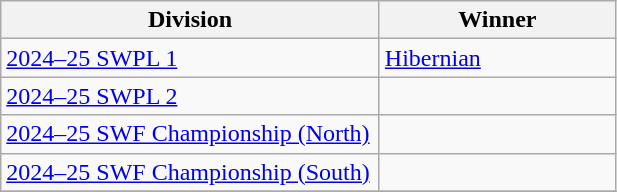<table class="wikitable">
<tr>
<th width=245>Division</th>
<th width=150>Winner</th>
</tr>
<tr>
<td><a href='#'>2024–25 SWPL 1</a></td>
<td><a href='#'>Hibernian</a></td>
</tr>
<tr>
<td><a href='#'>2024–25 SWPL 2</a></td>
<td></td>
</tr>
<tr>
<td><a href='#'>2024–25 SWF Championship (North)</a></td>
<td></td>
</tr>
<tr>
<td><a href='#'>2024–25 SWF Championship (South)</a></td>
<td></td>
</tr>
<tr>
</tr>
</table>
